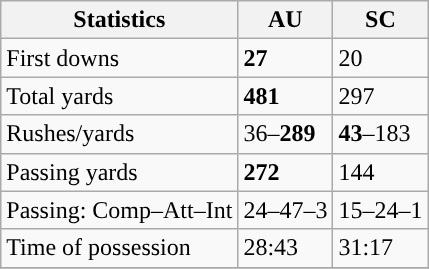<table class="wikitable" style="float: left;">
<tr>
<th>Statistics</th>
<th>AU</th>
<th>SC</th>
</tr>
<tr>
<td>First downs</td>
<td><strong>27</strong></td>
<td>20</td>
</tr>
<tr>
<td>Total yards</td>
<td><strong>481</strong></td>
<td>297</td>
</tr>
<tr>
<td>Rushes/yards</td>
<td>36–<strong>289</strong></td>
<td><strong>43</strong>–183</td>
</tr>
<tr>
<td>Passing yards</td>
<td><strong>272</strong></td>
<td>144</td>
</tr>
<tr>
<td>Passing: Comp–Att–Int</td>
<td>24–47–3</td>
<td>15–24–1</td>
</tr>
<tr>
<td>Time of possession</td>
<td>28:43</td>
<td>31:17</td>
</tr>
<tr>
</tr>
</table>
